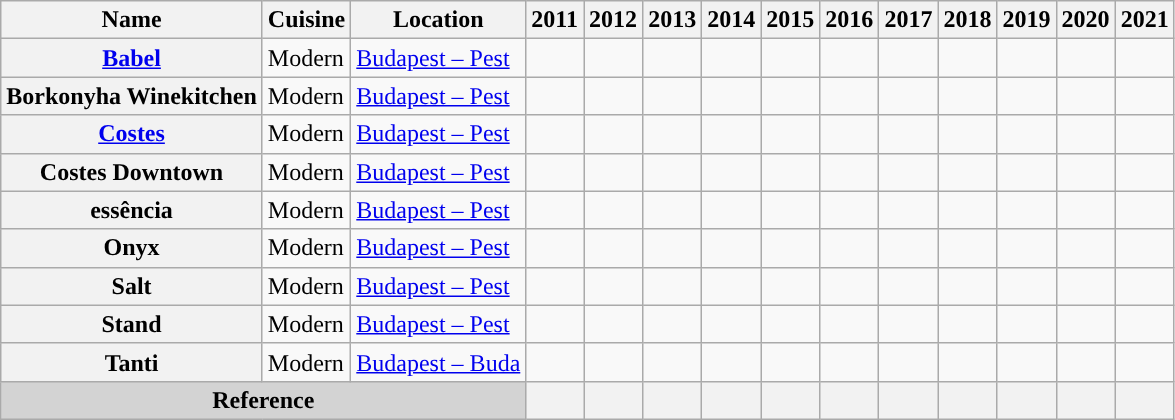<table class="wikitable sortable plainrowheaders" style="text-align:left;"">
<tr>
<th scope="col">Name</th>
<th scope="col">Cuisine</th>
<th scope="col">Location</th>
<th scope="col">2011</th>
<th scope="col">2012</th>
<th scope="col">2013</th>
<th scope="col">2014</th>
<th scope="col">2015</th>
<th scope="col">2016</th>
<th scope="col">2017</th>
<th scope="col">2018</th>
<th scope="col">2019</th>
<th scope="col">2020</th>
<th scope="col">2021</th>
</tr>
<tr>
<th scope="row"><a href='#'>Babel</a></th>
<td>Modern</td>
<td><a href='#'>Budapest – Pest</a></td>
<td></td>
<td></td>
<td></td>
<td></td>
<td></td>
<td></td>
<td></td>
<td></td>
<td></td>
<td></td>
<td></td>
</tr>
<tr>
<th scope="row">Borkonyha Winekitchen</th>
<td>Modern</td>
<td><a href='#'>Budapest – Pest</a></td>
<td></td>
<td></td>
<td></td>
<td></td>
<td></td>
<td></td>
<td></td>
<td></td>
<td></td>
<td></td>
<td></td>
</tr>
<tr>
<th scope="row"><a href='#'>Costes</a></th>
<td>Modern</td>
<td><a href='#'>Budapest – Pest</a></td>
<td></td>
<td></td>
<td></td>
<td></td>
<td></td>
<td></td>
<td></td>
<td></td>
<td></td>
<td></td>
<td></td>
</tr>
<tr>
<th scope="row">Costes Downtown</th>
<td>Modern</td>
<td><a href='#'>Budapest – Pest</a></td>
<td></td>
<td></td>
<td></td>
<td></td>
<td></td>
<td></td>
<td></td>
<td></td>
<td></td>
<td></td>
<td></td>
</tr>
<tr>
<th scope="row">essência</th>
<td>Modern</td>
<td><a href='#'>Budapest – Pest</a></td>
<td></td>
<td></td>
<td></td>
<td></td>
<td></td>
<td></td>
<td></td>
<td></td>
<td></td>
<td></td>
<td></td>
</tr>
<tr>
<th scope="row">Onyx</th>
<td>Modern</td>
<td><a href='#'>Budapest – Pest</a></td>
<td></td>
<td></td>
<td></td>
<td></td>
<td></td>
<td></td>
<td></td>
<td></td>
<td></td>
<td></td>
<td></td>
</tr>
<tr>
<th scope="row">Salt</th>
<td>Modern</td>
<td><a href='#'>Budapest – Pest</a></td>
<td></td>
<td></td>
<td></td>
<td></td>
<td></td>
<td></td>
<td></td>
<td></td>
<td></td>
<td></td>
<td></td>
</tr>
<tr>
<th scope="row">Stand</th>
<td>Modern</td>
<td><a href='#'>Budapest – Pest</a></td>
<td></td>
<td></td>
<td></td>
<td></td>
<td></td>
<td></td>
<td></td>
<td></td>
<td></td>
<td></td>
<td></td>
</tr>
<tr>
<th scope="row">Tanti</th>
<td>Modern</td>
<td><a href='#'>Budapest – Buda</a></td>
<td></td>
<td></td>
<td></td>
<td></td>
<td></td>
<td></td>
<td></td>
<td></td>
<td></td>
<td></td>
<td></td>
</tr>
<tr>
<th colspan="3" style="text-align: center;background: lightgray;">Reference</th>
<th></th>
<th></th>
<th></th>
<th></th>
<th></th>
<th></th>
<th></th>
<th></th>
<th></th>
<th></th>
<th></th>
</tr>
</table>
